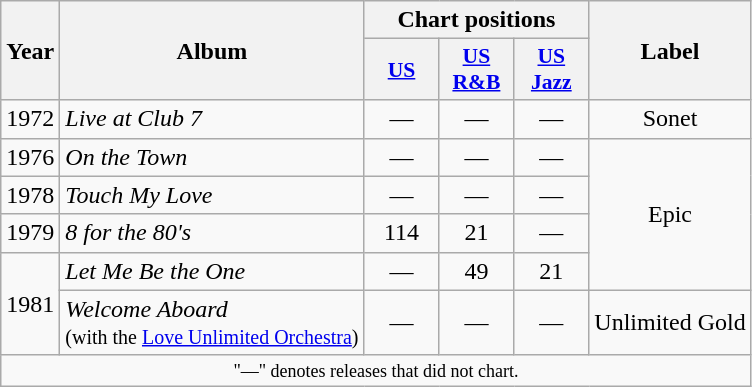<table class="wikitable" style="text-align:center;">
<tr>
<th rowspan="2">Year</th>
<th rowspan="2">Album</th>
<th colspan="3">Chart positions</th>
<th rowspan="2">Label</th>
</tr>
<tr>
<th scope="col" style="width:3em;font-size:90%;"><a href='#'>US</a><br></th>
<th scope="col" style="width:3em;font-size:90%;"><a href='#'>US R&B</a><br></th>
<th scope="col" style="width:3em;font-size:90%;"><a href='#'>US Jazz</a><br></th>
</tr>
<tr>
<td>1972</td>
<td align="left"><em>Live at Club 7</em></td>
<td>—</td>
<td>—</td>
<td>—</td>
<td>Sonet</td>
</tr>
<tr>
<td>1976</td>
<td align="left"><em>On the Town</em></td>
<td>—</td>
<td>—</td>
<td>—</td>
<td rowspan="4">Epic</td>
</tr>
<tr>
<td>1978</td>
<td align="left"><em>Touch My Love</em></td>
<td>—</td>
<td>—</td>
<td>—</td>
</tr>
<tr>
<td>1979</td>
<td align="left"><em>8 for the 80's</em></td>
<td>114</td>
<td>21</td>
<td>—</td>
</tr>
<tr>
<td rowspan="2">1981</td>
<td align="left"><em>Let Me Be the One</em></td>
<td>—</td>
<td>49</td>
<td>21</td>
</tr>
<tr>
<td align="left"><em>Welcome Aboard</em> <br><small>(with the <a href='#'>Love Unlimited Orchestra</a>)</small></td>
<td>—</td>
<td>—</td>
<td>—</td>
<td>Unlimited Gold</td>
</tr>
<tr>
<td colspan="6" style="text-align:center; font-size:9pt;">"—" denotes releases that did not chart.</td>
</tr>
</table>
